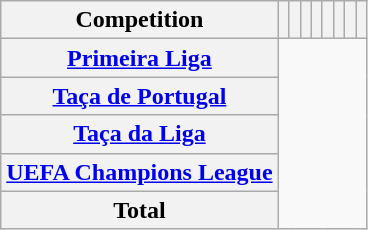<table class="wikitable sortable plainrowheaders" style="text-align:center;">
<tr>
<th scope=col>Competition</th>
<th scope=col></th>
<th scope=col></th>
<th scope=col></th>
<th scope=col></th>
<th scope=col></th>
<th scope=col></th>
<th scope=col></th>
<th scope=col></th>
</tr>
<tr>
<th scope=row align=left><a href='#'>Primeira Liga</a><br></th>
</tr>
<tr>
<th scope=row align=left><a href='#'>Taça de Portugal</a><br></th>
</tr>
<tr>
<th scope=row align=left><a href='#'>Taça da Liga</a><br></th>
</tr>
<tr>
<th scope=row align=left><a href='#'>UEFA Champions League</a><br></th>
</tr>
<tr>
<th scope=row>Total<br></th>
</tr>
</table>
